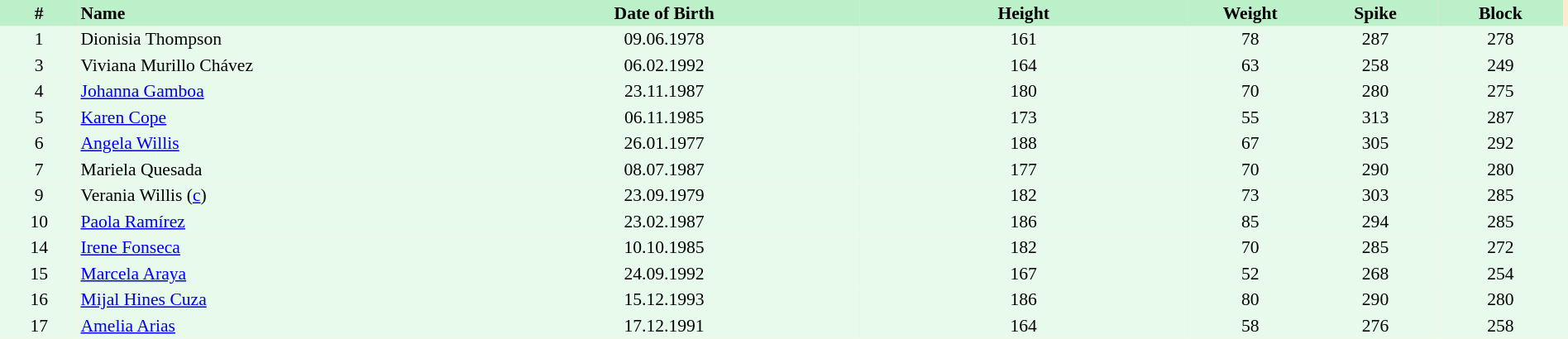<table border=0 cellpadding=2 cellspacing=0  |- bgcolor=#FFECCE style="text-align:center; font-size:90%;" width=100%>
<tr bgcolor=#BBF0C9>
<th width=5%>#</th>
<th width=25% align=left>Name</th>
<th width=25%>Date of Birth</th>
<th width=21%>Height</th>
<th width=8%>Weight</th>
<th width=8%>Spike</th>
<th width=8%>Block</th>
</tr>
<tr bgcolor=#E7FAEC>
<td>1</td>
<td align=left>Dionisia Thompson</td>
<td>09.06.1978</td>
<td>161</td>
<td>78</td>
<td>287</td>
<td>278</td>
<td></td>
</tr>
<tr bgcolor=#E7FAEC>
<td>3</td>
<td align=left>Viviana Murillo Chávez</td>
<td>06.02.1992</td>
<td>164</td>
<td>63</td>
<td>258</td>
<td>249</td>
<td></td>
</tr>
<tr bgcolor=#E7FAEC>
<td>4</td>
<td align=left><a href='#'>Johanna Gamboa</a></td>
<td>23.11.1987</td>
<td>180</td>
<td>70</td>
<td>280</td>
<td>275</td>
<td></td>
</tr>
<tr bgcolor=#E7FAEC>
<td>5</td>
<td align=left><a href='#'>Karen Cope</a></td>
<td>06.11.1985</td>
<td>173</td>
<td>55</td>
<td>313</td>
<td>287</td>
<td></td>
</tr>
<tr bgcolor=#E7FAEC>
<td>6</td>
<td align=left><a href='#'>Angela Willis</a></td>
<td>26.01.1977</td>
<td>188</td>
<td>67</td>
<td>305</td>
<td>292</td>
<td></td>
</tr>
<tr bgcolor=#E7FAEC>
<td>7</td>
<td align=left>Mariela Quesada</td>
<td>08.07.1987</td>
<td>177</td>
<td>70</td>
<td>290</td>
<td>280</td>
<td></td>
</tr>
<tr bgcolor=#E7FAEC>
<td>9</td>
<td align=left>Verania Willis (<a href='#'>c</a>)</td>
<td>23.09.1979</td>
<td>182</td>
<td>73</td>
<td>303</td>
<td>285</td>
<td></td>
</tr>
<tr bgcolor=#E7FAEC>
<td>10</td>
<td align=left><a href='#'>Paola Ramírez</a></td>
<td>23.02.1987</td>
<td>186</td>
<td>85</td>
<td>294</td>
<td>285</td>
<td></td>
</tr>
<tr bgcolor=#E7FAEC>
<td>14</td>
<td align=left><a href='#'>Irene Fonseca</a></td>
<td>10.10.1985</td>
<td>182</td>
<td>70</td>
<td>285</td>
<td>272</td>
<td></td>
</tr>
<tr bgcolor=#E7FAEC>
<td>15</td>
<td align=left><a href='#'>Marcela Araya</a></td>
<td>24.09.1992</td>
<td>167</td>
<td>52</td>
<td>268</td>
<td>254</td>
<td></td>
</tr>
<tr bgcolor=#E7FAEC>
<td>16</td>
<td align=left><a href='#'>Mijal Hines Cuza</a></td>
<td>15.12.1993</td>
<td>186</td>
<td>80</td>
<td>290</td>
<td>280</td>
<td></td>
</tr>
<tr bgcolor=#E7FAEC>
<td>17</td>
<td align=left><a href='#'>Amelia Arias</a></td>
<td>17.12.1991</td>
<td>164</td>
<td>58</td>
<td>276</td>
<td>258</td>
<td></td>
</tr>
</table>
